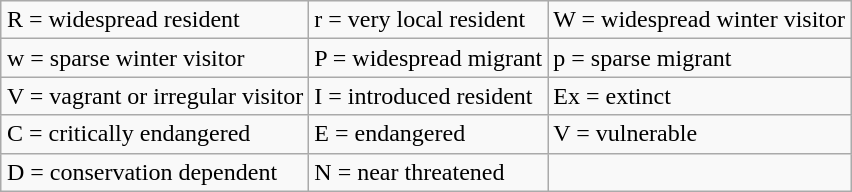<table class="wikitable" style="margin:1em auto;">
<tr>
<td>R = widespread resident</td>
<td>r = very local resident</td>
<td>W = widespread winter visitor</td>
</tr>
<tr>
<td>w = sparse winter visitor</td>
<td>P = widespread migrant</td>
<td>p = sparse migrant</td>
</tr>
<tr>
<td>V = vagrant or irregular visitor</td>
<td>I = introduced resident</td>
<td>Ex = extinct</td>
</tr>
<tr>
<td>C = critically endangered</td>
<td>E = endangered</td>
<td>V = vulnerable</td>
</tr>
<tr>
<td>D = conservation dependent</td>
<td>N = near threatened</td>
<td></td>
</tr>
</table>
